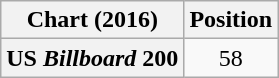<table class="wikitable plainrowheaders" style="text-align:center">
<tr>
<th scope="col">Chart (2016)</th>
<th scope="col">Position</th>
</tr>
<tr>
<th scope="row">US <em>Billboard</em> 200</th>
<td>58</td>
</tr>
</table>
